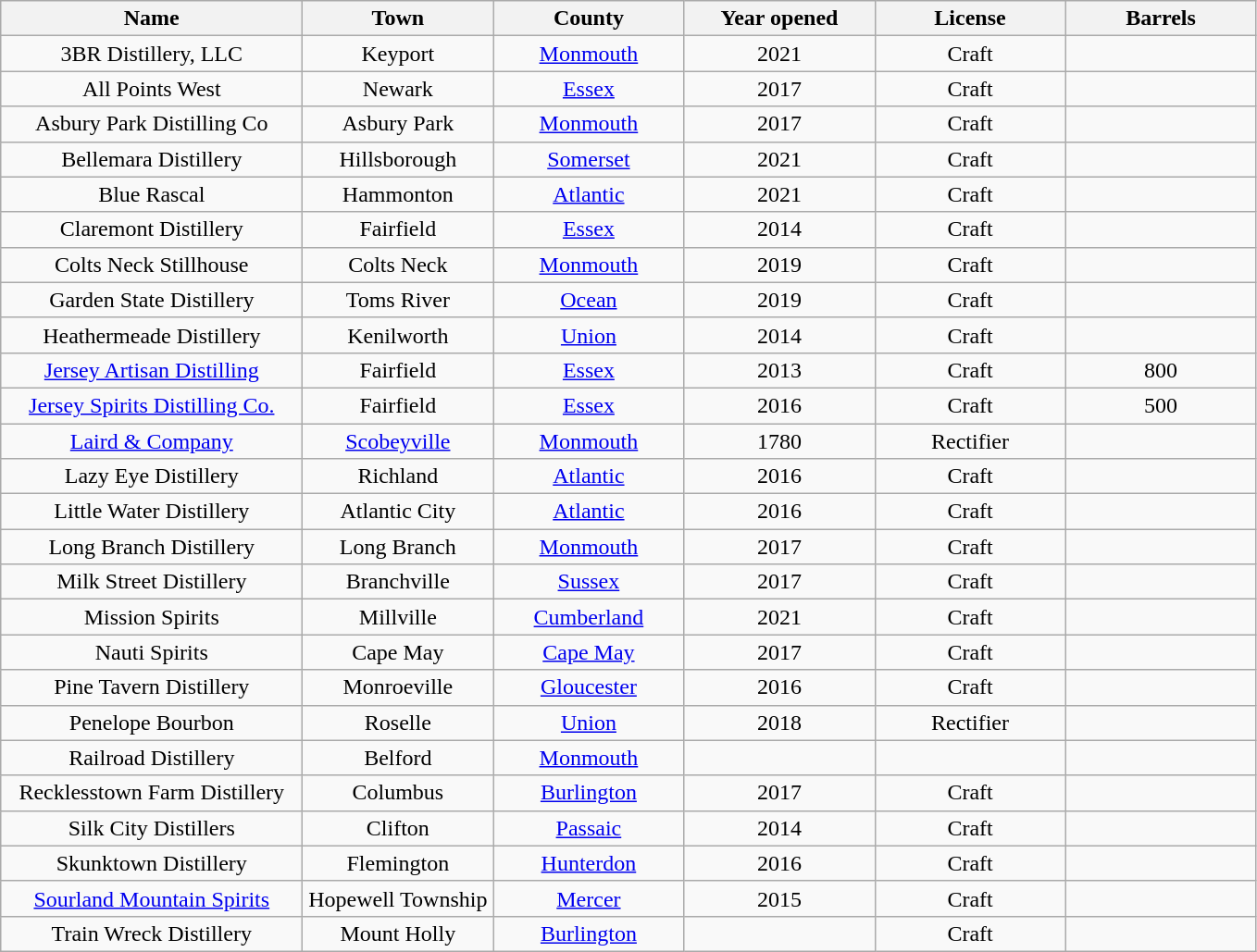<table class="wikitable sortable" style="text-align:center">
<tr>
<th width="210">Name</th>
<th width="130">Town</th>
<th width="130">County</th>
<th width="130">Year opened</th>
<th width="130">License</th>
<th width="130">Barrels</th>
</tr>
<tr>
<td>3BR Distillery, LLC</td>
<td>Keyport</td>
<td><a href='#'>Monmouth</a></td>
<td>2021</td>
<td>Craft</td>
<td></td>
</tr>
<tr>
<td>All Points West</td>
<td>Newark</td>
<td><a href='#'>Essex</a></td>
<td>2017</td>
<td>Craft</td>
<td></td>
</tr>
<tr>
<td>Asbury Park Distilling Co</td>
<td>Asbury Park</td>
<td><a href='#'>Monmouth</a></td>
<td>2017</td>
<td>Craft</td>
<td></td>
</tr>
<tr>
<td>Bellemara Distillery</td>
<td>Hillsborough</td>
<td><a href='#'>Somerset</a></td>
<td>2021</td>
<td>Craft</td>
<td></td>
</tr>
<tr>
<td>Blue Rascal</td>
<td>Hammonton</td>
<td><a href='#'>Atlantic</a></td>
<td>2021</td>
<td>Craft</td>
<td></td>
</tr>
<tr>
<td>Claremont Distillery</td>
<td>Fairfield</td>
<td><a href='#'>Essex</a></td>
<td>2014</td>
<td>Craft</td>
<td></td>
</tr>
<tr>
<td>Colts Neck Stillhouse</td>
<td>Colts Neck</td>
<td><a href='#'>Monmouth</a></td>
<td>2019</td>
<td>Craft</td>
<td></td>
</tr>
<tr>
<td>Garden State Distillery</td>
<td>Toms River</td>
<td><a href='#'>Ocean</a></td>
<td>2019</td>
<td>Craft</td>
<td></td>
</tr>
<tr>
<td>Heathermeade Distillery</td>
<td>Kenilworth</td>
<td><a href='#'>Union</a></td>
<td>2014</td>
<td>Craft</td>
<td></td>
</tr>
<tr>
<td><a href='#'>Jersey Artisan Distilling</a></td>
<td>Fairfield</td>
<td><a href='#'>Essex</a></td>
<td>2013</td>
<td>Craft</td>
<td>800</td>
</tr>
<tr>
<td><a href='#'>Jersey Spirits Distilling Co.</a></td>
<td>Fairfield</td>
<td><a href='#'>Essex</a></td>
<td>2016</td>
<td>Craft</td>
<td>500</td>
</tr>
<tr>
<td><a href='#'>Laird & Company</a></td>
<td><a href='#'>Scobeyville</a></td>
<td><a href='#'>Monmouth</a></td>
<td>1780</td>
<td>Rectifier</td>
<td></td>
</tr>
<tr>
<td>Lazy Eye Distillery</td>
<td>Richland</td>
<td><a href='#'>Atlantic</a></td>
<td>2016</td>
<td>Craft</td>
<td></td>
</tr>
<tr>
<td>Little Water Distillery</td>
<td>Atlantic City</td>
<td><a href='#'>Atlantic</a></td>
<td>2016</td>
<td>Craft</td>
<td></td>
</tr>
<tr>
<td>Long Branch Distillery</td>
<td>Long Branch</td>
<td><a href='#'>Monmouth</a></td>
<td>2017</td>
<td>Craft</td>
<td></td>
</tr>
<tr>
<td>Milk Street Distillery</td>
<td>Branchville</td>
<td><a href='#'>Sussex</a></td>
<td>2017</td>
<td>Craft</td>
<td></td>
</tr>
<tr>
<td>Mission Spirits</td>
<td>Millville</td>
<td><a href='#'>Cumberland</a></td>
<td>2021</td>
<td>Craft</td>
<td></td>
</tr>
<tr>
<td>Nauti Spirits</td>
<td>Cape May</td>
<td><a href='#'>Cape May</a></td>
<td>2017</td>
<td>Craft</td>
<td></td>
</tr>
<tr>
<td>Pine Tavern Distillery</td>
<td>Monroeville</td>
<td><a href='#'>Gloucester</a></td>
<td>2016</td>
<td>Craft</td>
<td></td>
</tr>
<tr>
<td>Penelope Bourbon</td>
<td>Roselle</td>
<td><a href='#'>Union</a></td>
<td>2018</td>
<td>Rectifier</td>
<td></td>
</tr>
<tr>
<td>Railroad Distillery</td>
<td>Belford</td>
<td><a href='#'>Monmouth</a></td>
<td></td>
<td></td>
<td></td>
</tr>
<tr>
<td>Recklesstown Farm Distillery</td>
<td>Columbus</td>
<td><a href='#'>Burlington</a></td>
<td>2017</td>
<td>Craft</td>
<td></td>
</tr>
<tr>
<td>Silk City Distillers</td>
<td>Clifton</td>
<td><a href='#'>Passaic</a></td>
<td>2014</td>
<td>Craft</td>
<td></td>
</tr>
<tr>
<td>Skunktown Distillery</td>
<td>Flemington</td>
<td><a href='#'>Hunterdon</a></td>
<td>2016</td>
<td>Craft</td>
<td></td>
</tr>
<tr>
<td><a href='#'>Sourland Mountain Spirits</a></td>
<td>Hopewell Township</td>
<td><a href='#'>Mercer</a></td>
<td>2015</td>
<td>Craft</td>
<td></td>
</tr>
<tr>
<td>Train Wreck Distillery</td>
<td>Mount Holly</td>
<td><a href='#'>Burlington</a></td>
<td></td>
<td>Craft</td>
<td></td>
</tr>
</table>
